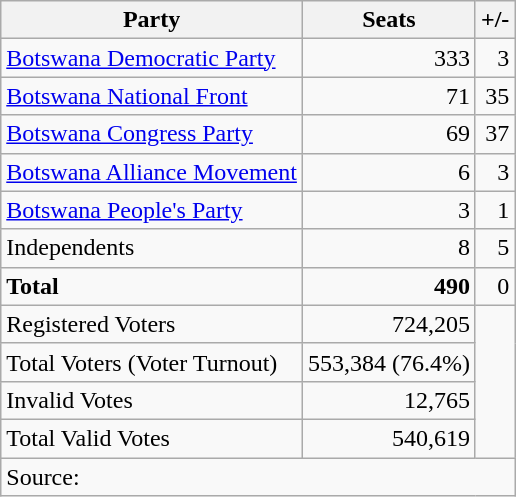<table class=wikitable style=text-align:right>
<tr>
<th>Party</th>
<th>Seats</th>
<th>+/-</th>
</tr>
<tr>
<td align=left><a href='#'>Botswana Democratic Party</a></td>
<td>333</td>
<td>3</td>
</tr>
<tr>
<td align=left><a href='#'>Botswana National Front</a></td>
<td>71</td>
<td>35</td>
</tr>
<tr>
<td align=left><a href='#'>Botswana Congress Party</a></td>
<td>69</td>
<td>37</td>
</tr>
<tr>
<td align=left><a href='#'>Botswana Alliance Movement</a></td>
<td>6</td>
<td>3</td>
</tr>
<tr>
<td align=left><a href='#'>Botswana People's Party</a></td>
<td>3</td>
<td>1</td>
</tr>
<tr>
<td align=left>Independents</td>
<td>8</td>
<td>5</td>
</tr>
<tr>
<td align=left><strong>Total</strong></td>
<td><strong>490</strong></td>
<td>0</td>
</tr>
<tr>
<td align=left>Registered Voters</td>
<td>724,205</td>
</tr>
<tr>
<td align=left>Total Voters (Voter Turnout)</td>
<td>553,384 (76.4%)</td>
</tr>
<tr>
<td align=left>Invalid Votes</td>
<td>12,765</td>
</tr>
<tr>
<td align=left>Total Valid Votes</td>
<td>540,619</td>
</tr>
<tr>
<td colspan=4 align=left>Source: </td>
</tr>
</table>
